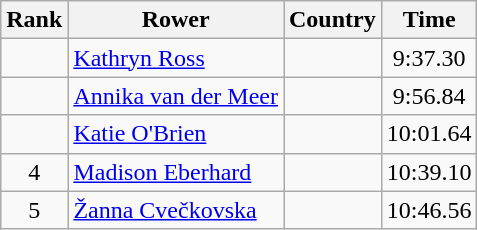<table class="wikitable" style="text-align:center">
<tr>
<th>Rank</th>
<th>Rower</th>
<th>Country</th>
<th>Time</th>
</tr>
<tr>
<td></td>
<td align="left"><a href='#'>Kathryn Ross</a></td>
<td align="left"></td>
<td>9:37.30</td>
</tr>
<tr>
<td></td>
<td align="left"><a href='#'>Annika van der Meer</a></td>
<td align="left"></td>
<td>9:56.84</td>
</tr>
<tr>
<td></td>
<td align="left"><a href='#'>Katie O'Brien</a></td>
<td align="left"></td>
<td>10:01.64</td>
</tr>
<tr>
<td>4</td>
<td align="left"><a href='#'>Madison Eberhard</a></td>
<td align="left"></td>
<td>10:39.10</td>
</tr>
<tr>
<td>5</td>
<td align="left"><a href='#'>Žanna Cvečkovska</a></td>
<td align="left"></td>
<td>10:46.56</td>
</tr>
</table>
